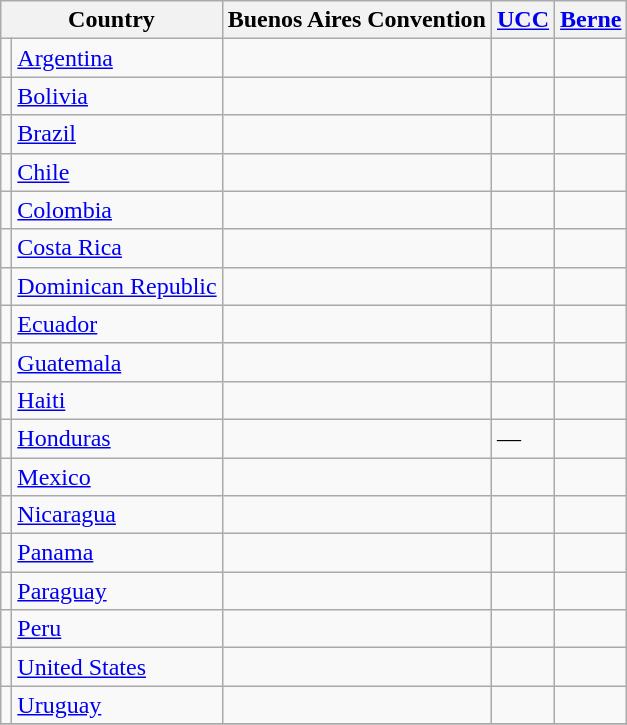<table class="wikitable">
<tr>
<th colspan=2>Country</th>
<th>Buenos Aires Convention</th>
<th><a href='#'>UCC</a></th>
<th><a href='#'>Berne</a></th>
</tr>
<tr>
<td></td>
<td><a href='#'>Argentina</a></td>
<td></td>
<td></td>
<td></td>
</tr>
<tr>
<td></td>
<td><a href='#'>Bolivia</a></td>
<td></td>
<td></td>
<td></td>
</tr>
<tr>
<td></td>
<td><a href='#'>Brazil</a></td>
<td></td>
<td></td>
<td></td>
</tr>
<tr>
<td></td>
<td><a href='#'>Chile</a></td>
<td></td>
<td></td>
<td></td>
</tr>
<tr>
<td></td>
<td><a href='#'>Colombia</a></td>
<td></td>
<td></td>
<td></td>
</tr>
<tr>
<td></td>
<td><a href='#'>Costa Rica</a></td>
<td></td>
<td></td>
<td></td>
</tr>
<tr>
<td></td>
<td><a href='#'>Dominican Republic</a></td>
<td></td>
<td></td>
<td></td>
</tr>
<tr>
<td></td>
<td><a href='#'>Ecuador</a></td>
<td></td>
<td></td>
<td></td>
</tr>
<tr>
<td></td>
<td><a href='#'>Guatemala</a></td>
<td></td>
<td></td>
<td></td>
</tr>
<tr>
<td></td>
<td><a href='#'>Haiti</a></td>
<td></td>
<td></td>
<td></td>
</tr>
<tr>
<td></td>
<td><a href='#'>Honduras</a></td>
<td></td>
<td>—</td>
<td></td>
</tr>
<tr>
<td></td>
<td><a href='#'>Mexico</a></td>
<td></td>
<td></td>
<td></td>
</tr>
<tr>
<td></td>
<td><a href='#'>Nicaragua</a></td>
<td></td>
<td></td>
<td></td>
</tr>
<tr>
<td></td>
<td><a href='#'>Panama</a></td>
<td></td>
<td></td>
<td></td>
</tr>
<tr>
<td></td>
<td><a href='#'>Paraguay</a></td>
<td></td>
<td></td>
<td></td>
</tr>
<tr>
<td></td>
<td><a href='#'>Peru</a></td>
<td></td>
<td></td>
<td></td>
</tr>
<tr>
<td></td>
<td><a href='#'>United States</a></td>
<td></td>
<td></td>
<td></td>
</tr>
<tr>
<td></td>
<td><a href='#'>Uruguay</a></td>
<td></td>
<td></td>
<td></td>
</tr>
<tr>
</tr>
</table>
